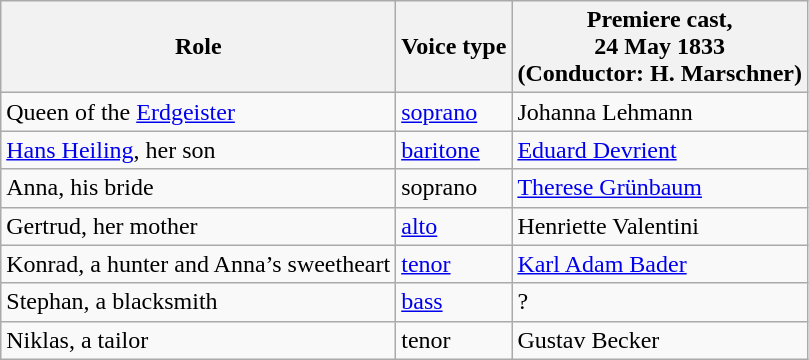<table class="wikitable" border="1">
<tr>
<th bgcolor=ececec>Role</th>
<th bgcolor=ececec>Voice type</th>
<th bgcolor=ececec>Premiere cast,<br>24 May 1833<br>(Conductor: H. Marschner)</th>
</tr>
<tr>
<td>Queen of the <a href='#'>Erdgeister</a></td>
<td><a href='#'>soprano</a></td>
<td>Johanna Lehmann</td>
</tr>
<tr>
<td><a href='#'>Hans Heiling</a>, her son</td>
<td><a href='#'>baritone</a></td>
<td><a href='#'>Eduard Devrient</a></td>
</tr>
<tr>
<td>Anna, his bride</td>
<td>soprano</td>
<td><a href='#'>Therese Grünbaum</a></td>
</tr>
<tr>
<td>Gertrud, her mother</td>
<td><a href='#'>alto</a></td>
<td>Henriette Valentini</td>
</tr>
<tr>
<td>Konrad, a hunter and Anna’s sweetheart</td>
<td><a href='#'>tenor</a></td>
<td><a href='#'>Karl Adam Bader</a></td>
</tr>
<tr>
<td>Stephan, a blacksmith</td>
<td><a href='#'>bass</a></td>
<td>?</td>
</tr>
<tr>
<td>Niklas, a tailor</td>
<td>tenor</td>
<td>Gustav Becker</td>
</tr>
</table>
